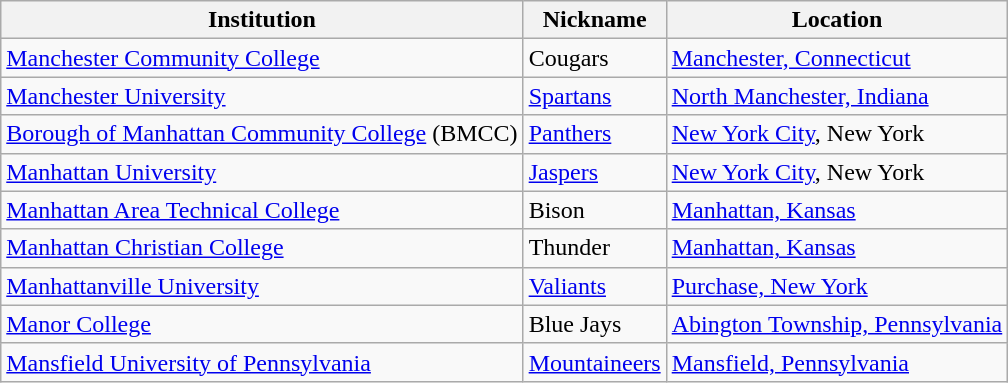<table class="wikitable">
<tr>
<th>Institution</th>
<th>Nickname</th>
<th>Location</th>
</tr>
<tr>
<td><a href='#'>Manchester Community College</a></td>
<td>Cougars</td>
<td><a href='#'>Manchester, Connecticut</a></td>
</tr>
<tr>
<td><a href='#'>Manchester University</a></td>
<td><a href='#'>Spartans</a></td>
<td><a href='#'>North Manchester, Indiana</a></td>
</tr>
<tr>
<td><a href='#'>Borough of Manhattan Community College</a> (BMCC)</td>
<td><a href='#'>Panthers</a></td>
<td><a href='#'>New York City</a>, New York</td>
</tr>
<tr>
<td><a href='#'>Manhattan University</a></td>
<td><a href='#'>Jaspers</a></td>
<td><a href='#'>New York City</a>, New York</td>
</tr>
<tr>
<td><a href='#'>Manhattan Area Technical College</a></td>
<td>Bison</td>
<td><a href='#'>Manhattan, Kansas</a></td>
</tr>
<tr>
<td><a href='#'>Manhattan Christian College</a></td>
<td>Thunder</td>
<td><a href='#'>Manhattan, Kansas</a></td>
</tr>
<tr>
<td><a href='#'>Manhattanville University</a></td>
<td><a href='#'>Valiants</a></td>
<td><a href='#'>Purchase, New York</a></td>
</tr>
<tr>
<td><a href='#'>Manor College</a></td>
<td>Blue Jays</td>
<td><a href='#'>Abington Township, Pennsylvania</a></td>
</tr>
<tr>
<td><a href='#'>Mansfield University of Pennsylvania</a></td>
<td><a href='#'>Mountaineers</a></td>
<td><a href='#'>Mansfield, Pennsylvania</a></td>
</tr>
</table>
